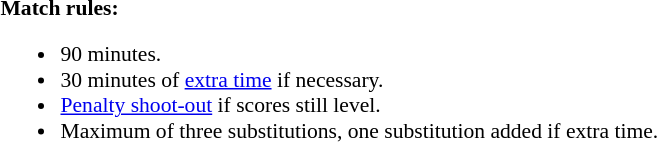<table style="width:100%;font-size:90%">
<tr>
<td><br><strong>Match rules:</strong><ul><li>90 minutes.</li><li>30 minutes of <a href='#'>extra time</a> if necessary.</li><li><a href='#'>Penalty shoot-out</a> if scores still level.</li><li>Maximum of three substitutions, one substitution added if extra time.</li></ul></td>
</tr>
</table>
